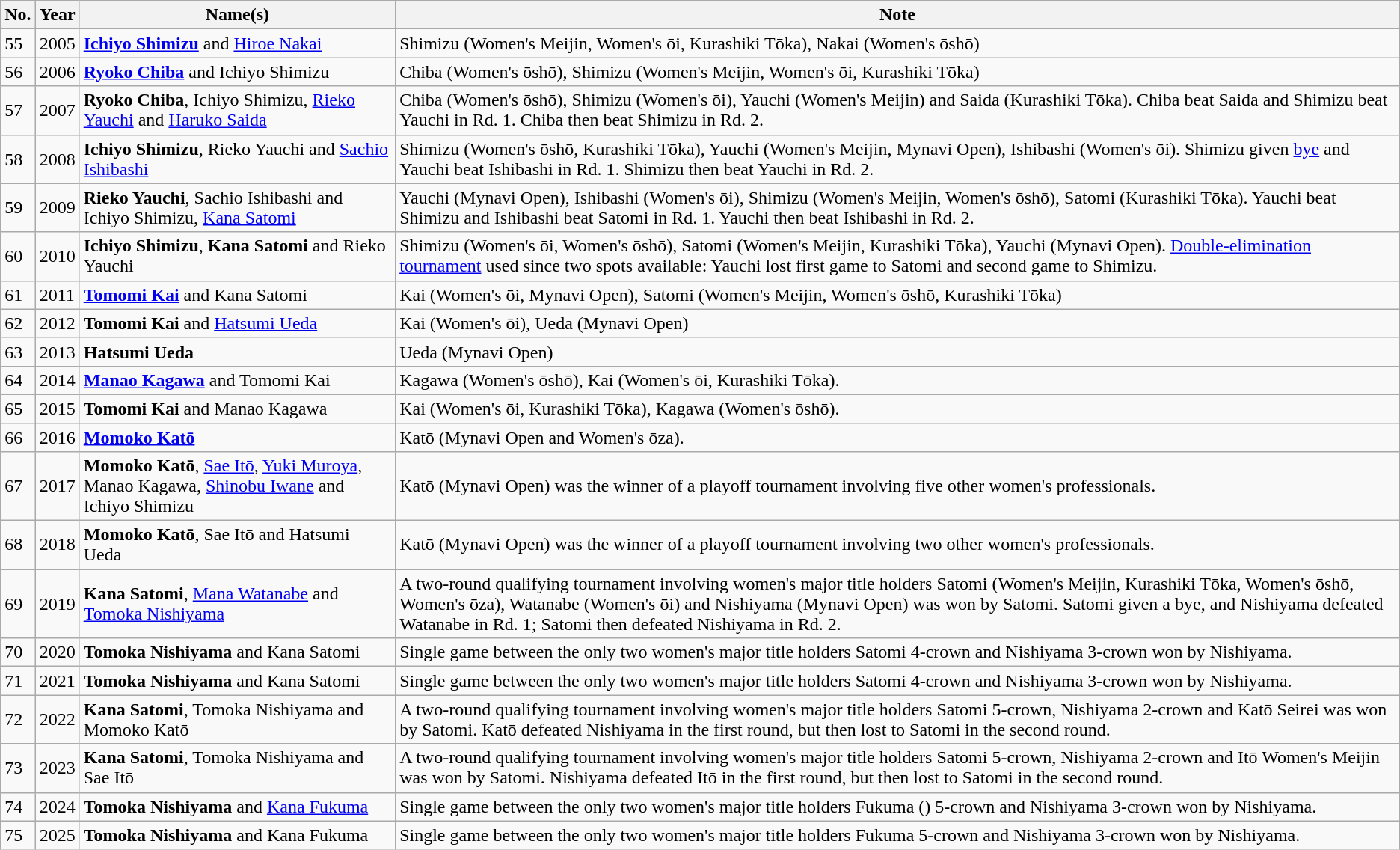<table class="wikitable">
<tr>
<th>No.</th>
<th>Year</th>
<th>Name(s)</th>
<th>Note</th>
</tr>
<tr>
<td>55</td>
<td>2005</td>
<td><strong><a href='#'>Ichiyo Shimizu</a></strong> and <a href='#'>Hiroe Nakai</a></td>
<td>Shimizu (Women's Meijin, Women's ōi, Kurashiki Tōka), Nakai (Women's ōshō)</td>
</tr>
<tr>
<td>56</td>
<td>2006</td>
<td><strong><a href='#'>Ryoko Chiba</a></strong> and Ichiyo Shimizu</td>
<td>Chiba (Women's ōshō), Shimizu (Women's Meijin, Women's ōi, Kurashiki Tōka)</td>
</tr>
<tr>
<td>57</td>
<td>2007</td>
<td><strong>Ryoko Chiba</strong>, Ichiyo Shimizu, <a href='#'>Rieko Yauchi</a> and <a href='#'>Haruko Saida</a></td>
<td>Chiba (Women's ōshō), Shimizu (Women's ōi), Yauchi (Women's Meijin) and Saida (Kurashiki Tōka). Chiba beat Saida and Shimizu beat Yauchi in Rd. 1. Chiba then beat Shimizu in Rd. 2.</td>
</tr>
<tr>
<td>58</td>
<td>2008</td>
<td><strong>Ichiyo Shimizu</strong>, Rieko Yauchi and <a href='#'>Sachio Ishibashi</a></td>
<td>Shimizu (Women's ōshō, Kurashiki Tōka), Yauchi (Women's Meijin, Mynavi Open), Ishibashi (Women's ōi). Shimizu given <a href='#'>bye</a> and Yauchi beat Ishibashi in Rd. 1. Shimizu then beat Yauchi in Rd. 2.</td>
</tr>
<tr>
<td>59</td>
<td>2009</td>
<td><strong>Rieko Yauchi</strong>, Sachio Ishibashi and Ichiyo Shimizu, <a href='#'>Kana Satomi</a></td>
<td>Yauchi (Mynavi Open), Ishibashi (Women's ōi), Shimizu (Women's Meijin, Women's ōshō), Satomi (Kurashiki Tōka). Yauchi beat Shimizu and Ishibashi beat Satomi in Rd. 1. Yauchi then beat Ishibashi in Rd. 2.</td>
</tr>
<tr>
<td>60</td>
<td>2010</td>
<td><strong>Ichiyo Shimizu</strong>, <strong>Kana Satomi</strong> and Rieko Yauchi</td>
<td>Shimizu (Women's ōi, Women's ōshō), Satomi (Women's Meijin, Kurashiki Tōka), Yauchi (Mynavi Open). <a href='#'>Double-elimination tournament</a> used since two spots available: Yauchi lost first game to Satomi and second game to Shimizu.</td>
</tr>
<tr>
<td>61</td>
<td>2011</td>
<td><strong><a href='#'>Tomomi Kai</a></strong> and Kana Satomi</td>
<td>Kai (Women's ōi, Mynavi Open), Satomi (Women's Meijin, Women's ōshō, Kurashiki Tōka)</td>
</tr>
<tr>
<td>62</td>
<td>2012</td>
<td><strong>Tomomi Kai</strong> and <a href='#'>Hatsumi Ueda</a></td>
<td>Kai (Women's ōi), Ueda (Mynavi Open)</td>
</tr>
<tr>
<td>63</td>
<td>2013</td>
<td><strong>Hatsumi Ueda</strong></td>
<td>Ueda (Mynavi Open) </td>
</tr>
<tr>
<td>64</td>
<td>2014</td>
<td><strong><a href='#'>Manao Kagawa</a></strong> and Tomomi Kai</td>
<td>Kagawa (Women's ōshō), Kai (Women's ōi, Kurashiki Tōka).</td>
</tr>
<tr>
<td>65</td>
<td>2015</td>
<td><strong>Tomomi Kai</strong> and Manao Kagawa</td>
<td>Kai (Women's ōi, Kurashiki Tōka), Kagawa (Women's ōshō).</td>
</tr>
<tr>
<td>66</td>
<td>2016</td>
<td><strong><a href='#'>Momoko Katō</a></strong></td>
<td>Katō (Mynavi Open and Women's ōza).</td>
</tr>
<tr>
<td>67</td>
<td>2017</td>
<td><strong>Momoko Katō</strong>, <a href='#'>Sae Itō</a>, <a href='#'>Yuki Muroya</a>, Manao Kagawa, <a href='#'>Shinobu Iwane</a> and Ichiyo Shimizu</td>
<td>Katō (Mynavi Open) was the winner of a playoff tournament involving five other women's professionals.</td>
</tr>
<tr>
<td>68</td>
<td>2018</td>
<td><strong>Momoko Katō</strong>, Sae Itō and Hatsumi Ueda</td>
<td>Katō (Mynavi Open) was the winner of a playoff tournament involving two other women's professionals.</td>
</tr>
<tr>
<td>69</td>
<td>2019</td>
<td><strong>Kana Satomi</strong>, <a href='#'>Mana Watanabe</a> and <a href='#'>Tomoka Nishiyama</a></td>
<td>A two-round qualifying tournament involving women's major title holders Satomi (Women's Meijin, Kurashiki Tōka, Women's ōshō, Women's ōza), Watanabe (Women's ōi) and Nishiyama (Mynavi Open) was won by Satomi. Satomi given a bye, and Nishiyama defeated Watanabe in Rd. 1; Satomi then defeated Nishiyama in Rd. 2.</td>
</tr>
<tr>
<td>70</td>
<td>2020</td>
<td><strong>Tomoka Nishiyama</strong> and Kana Satomi</td>
<td>Single game between the only two women's major title holders Satomi 4-crown and Nishiyama 3-crown won by Nishiyama.</td>
</tr>
<tr>
<td>71</td>
<td>2021</td>
<td><strong>Tomoka Nishiyama</strong> and Kana Satomi</td>
<td>Single game between the only two women's major title holders Satomi 4-crown and Nishiyama 3-crown won by Nishiyama.</td>
</tr>
<tr>
<td>72</td>
<td>2022</td>
<td><strong>Kana Satomi</strong>, Tomoka Nishiyama and Momoko Katō</td>
<td>A two-round qualifying tournament involving women's major title holders Satomi 5-crown, Nishiyama 2-crown and Katō Seirei was won by Satomi. Katō defeated Nishiyama in the first round, but then lost to Satomi in the second round.</td>
</tr>
<tr>
<td>73</td>
<td>2023</td>
<td><strong>Kana Satomi</strong>, Tomoka Nishiyama and Sae Itō</td>
<td>A two-round qualifying tournament involving women's major title holders Satomi 5-crown, Nishiyama 2-crown and Itō Women's Meijin was won by Satomi. Nishiyama defeated Itō in the first round, but then lost to Satomi in the second round.</td>
</tr>
<tr>
<td>74</td>
<td>2024</td>
<td><strong>Tomoka Nishiyama</strong> and <a href='#'>Kana Fukuma</a></td>
<td>Single game between the only two women's major title holders Fukuma () 5-crown and Nishiyama 3-crown won by Nishiyama.</td>
</tr>
<tr>
<td>75</td>
<td>2025</td>
<td><strong>Tomoka Nishiyama</strong> and Kana Fukuma</td>
<td>Single game between the only two women's major title holders Fukuma 5-crown and Nishiyama 3-crown won by Nishiyama.</td>
</tr>
</table>
